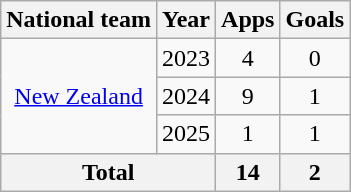<table class="wikitable" style="text-align: center;">
<tr>
<th>National team</th>
<th>Year</th>
<th>Apps</th>
<th>Goals</th>
</tr>
<tr>
<td rowspan="3" valign="center"><a href='#'>New Zealand</a></td>
<td>2023</td>
<td>4</td>
<td>0</td>
</tr>
<tr>
<td>2024</td>
<td>9</td>
<td>1</td>
</tr>
<tr>
<td>2025</td>
<td>1</td>
<td>1</td>
</tr>
<tr>
<th colspan="2">Total</th>
<th>14</th>
<th>2</th>
</tr>
</table>
